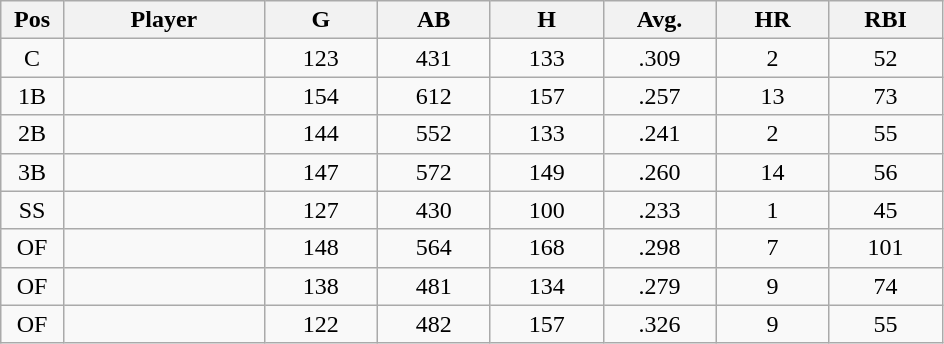<table class="wikitable sortable">
<tr>
<th bgcolor="#DDDDFF" width="5%">Pos</th>
<th bgcolor="#DDDDFF" width="16%">Player</th>
<th bgcolor="#DDDDFF" width="9%">G</th>
<th bgcolor="#DDDDFF" width="9%">AB</th>
<th bgcolor="#DDDDFF" width="9%">H</th>
<th bgcolor="#DDDDFF" width="9%">Avg.</th>
<th bgcolor="#DDDDFF" width="9%">HR</th>
<th bgcolor="#DDDDFF" width="9%">RBI</th>
</tr>
<tr align="center">
<td>C</td>
<td></td>
<td>123</td>
<td>431</td>
<td>133</td>
<td>.309</td>
<td>2</td>
<td>52</td>
</tr>
<tr align="center">
<td>1B</td>
<td></td>
<td>154</td>
<td>612</td>
<td>157</td>
<td>.257</td>
<td>13</td>
<td>73</td>
</tr>
<tr align="center">
<td>2B</td>
<td></td>
<td>144</td>
<td>552</td>
<td>133</td>
<td>.241</td>
<td>2</td>
<td>55</td>
</tr>
<tr align="center">
<td>3B</td>
<td></td>
<td>147</td>
<td>572</td>
<td>149</td>
<td>.260</td>
<td>14</td>
<td>56</td>
</tr>
<tr align="center">
<td>SS</td>
<td></td>
<td>127</td>
<td>430</td>
<td>100</td>
<td>.233</td>
<td>1</td>
<td>45</td>
</tr>
<tr align="center">
<td>OF</td>
<td></td>
<td>148</td>
<td>564</td>
<td>168</td>
<td>.298</td>
<td>7</td>
<td>101</td>
</tr>
<tr align="center">
<td>OF</td>
<td></td>
<td>138</td>
<td>481</td>
<td>134</td>
<td>.279</td>
<td>9</td>
<td>74</td>
</tr>
<tr align="center">
<td>OF</td>
<td></td>
<td>122</td>
<td>482</td>
<td>157</td>
<td>.326</td>
<td>9</td>
<td>55</td>
</tr>
</table>
